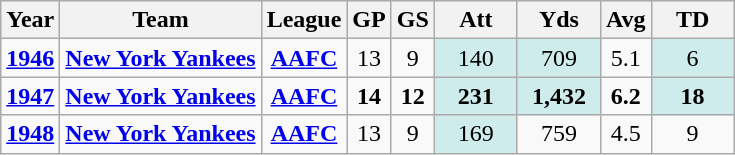<table class=wikitable style="text-align:center;">
<tr>
<th>Year</th>
<th>Team</th>
<th>League</th>
<th>GP</th>
<th>GS</th>
<th>Att</th>
<th>Yds</th>
<th>Avg</th>
<th>TD</th>
</tr>
<tr>
<td><strong><a href='#'>1946</a></strong></td>
<td><strong><a href='#'>New York Yankees</a></strong></td>
<td><strong><a href='#'>AAFC</a></strong></td>
<td>13</td>
<td>9</td>
<td style="background:#cfecec; width:3em;">140</td>
<td style="background:#cfecec; width:3em;">709</td>
<td>5.1</td>
<td style="background:#cfecec; width:3em;">6</td>
</tr>
<tr>
<td><strong><a href='#'>1947</a></strong></td>
<td><strong><a href='#'>New York Yankees</a></strong></td>
<td><strong><a href='#'>AAFC</a></strong></td>
<td><strong>14</strong></td>
<td><strong>12</strong></td>
<td style="background:#cfecec; width:3em;"><strong>231</strong></td>
<td style="background:#cfecec; width:3em;"><strong>1,432</strong></td>
<td><strong>6.2</strong></td>
<td style="background:#cfecec; width:3em;"><strong>18</strong></td>
</tr>
<tr>
<td><strong><a href='#'>1948</a></strong></td>
<td><strong><a href='#'>New York Yankees</a></strong></td>
<td><strong><a href='#'>AAFC</a></strong></td>
<td>13</td>
<td>9</td>
<td style="background:#cfecec; width:3em;">169</td>
<td>759</td>
<td>4.5</td>
<td>9</td>
</tr>
</table>
